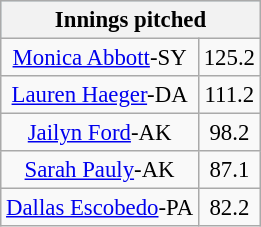<table class="wikitable" style="font-size:95%; text-align:center;">
<tr style="background:lightblue;"||>
<th colspan=2>Innings pitched</th>
</tr>
<tr>
<td><a href='#'>Monica Abbott</a>-SY</td>
<td>125.2</td>
</tr>
<tr>
<td><a href='#'>Lauren Haeger</a>-DA</td>
<td>111.2</td>
</tr>
<tr>
<td><a href='#'>Jailyn Ford</a>-AK</td>
<td>98.2</td>
</tr>
<tr>
<td><a href='#'>Sarah Pauly</a>-AK</td>
<td>87.1</td>
</tr>
<tr>
<td><a href='#'>Dallas Escobedo</a>-PA</td>
<td>82.2</td>
</tr>
</table>
